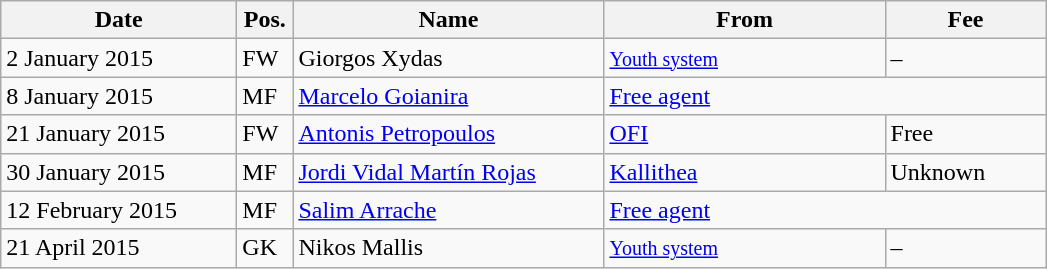<table class="wikitable">
<tr>
<th width="150px">Date</th>
<th width="30px">Pos.</th>
<th width="200px">Name</th>
<th width="180px">From</th>
<th width="100px">Fee</th>
</tr>
<tr>
<td>2 January 2015</td>
<td>FW</td>
<td> Giorgos Xydas</td>
<td><small><a href='#'>Youth system</a></small></td>
<td>–</td>
</tr>
<tr>
<td>8 January 2015</td>
<td>MF</td>
<td> <a href='#'>Marcelo Goianira</a></td>
<td colspan=2><a href='#'>Free agent</a></td>
</tr>
<tr>
<td>21 January 2015</td>
<td>FW</td>
<td> <a href='#'>Antonis Petropoulos</a></td>
<td><a href='#'>OFI</a></td>
<td>Free</td>
</tr>
<tr>
<td>30 January 2015</td>
<td>MF</td>
<td> <a href='#'>Jordi Vidal Martín Rojas</a></td>
<td><a href='#'>Kallithea</a></td>
<td>Unknown</td>
</tr>
<tr>
<td>12 February 2015</td>
<td>MF</td>
<td> <a href='#'>Salim Arrache</a></td>
<td colspan=2><a href='#'>Free agent</a></td>
</tr>
<tr>
<td>21 April 2015</td>
<td>GK</td>
<td> Nikos Mallis</td>
<td><small><a href='#'>Youth system</a></small></td>
<td>–</td>
</tr>
</table>
